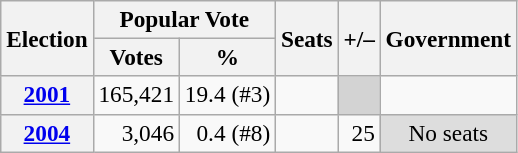<table class="wikitable" style="font-size:97%; text-align:right;">
<tr>
<th rowspan=2>Election</th>
<th colspan=2>Popular Vote</th>
<th rowspan=2>Seats</th>
<th rowspan=2>+/–</th>
<th rowspan=2>Government</th>
</tr>
<tr>
<th>Votes</th>
<th>%</th>
</tr>
<tr>
<th><a href='#'>2001</a></th>
<td>165,421</td>
<td>19.4 (#3)</td>
<td></td>
<td bgcolor="lightgrey"></td>
<td></td>
</tr>
<tr>
<th><a href='#'>2004</a></th>
<td>3,046</td>
<td>0.4 (#8)</td>
<td></td>
<td> 25</td>
<td align=center style="background:#ddd;">No seats</td>
</tr>
</table>
